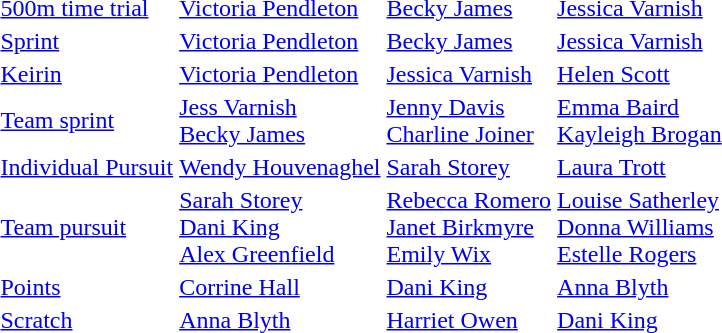<table>
<tr style="background:#ccc;">
</tr>
<tr>
<td><a href='#'>500m time trial</a></td>
<td><a href='#'>Victoria Pendleton</a></td>
<td><a href='#'>Becky James</a></td>
<td><a href='#'>Jessica Varnish</a></td>
</tr>
<tr>
<td><a href='#'>Sprint</a></td>
<td><a href='#'>Victoria Pendleton</a></td>
<td><a href='#'>Becky James</a></td>
<td><a href='#'>Jessica Varnish</a></td>
</tr>
<tr>
<td><a href='#'>Keirin</a></td>
<td><a href='#'>Victoria Pendleton</a></td>
<td><a href='#'>Jessica Varnish</a></td>
<td><a href='#'>Helen Scott</a></td>
</tr>
<tr>
<td><a href='#'>Team sprint</a></td>
<td><a href='#'>Jess Varnish</a> <br><a href='#'>Becky James</a></td>
<td><a href='#'>Jenny Davis</a> <br> <a href='#'>Charline Joiner</a></td>
<td><a href='#'>Emma Baird</a> <br> <a href='#'>Kayleigh Brogan</a></td>
</tr>
<tr>
<td><a href='#'>Individual Pursuit</a></td>
<td><a href='#'>Wendy Houvenaghel</a></td>
<td><a href='#'>Sarah Storey</a></td>
<td><a href='#'>Laura Trott</a></td>
</tr>
<tr>
<td><a href='#'>Team pursuit</a></td>
<td><a href='#'>Sarah Storey</a><br> <a href='#'>Dani King</a> <br> <a href='#'>Alex Greenfield</a></td>
<td><a href='#'>Rebecca Romero</a><br> <a href='#'>Janet Birkmyre</a> <br> <a href='#'>Emily Wix</a></td>
<td><a href='#'>Louise Satherley</a><br> <a href='#'>Donna Williams</a><br> <a href='#'>Estelle Rogers</a></td>
</tr>
<tr>
<td><a href='#'>Points</a></td>
<td><a href='#'>Corrine Hall</a></td>
<td><a href='#'>Dani King</a></td>
<td><a href='#'>Anna Blyth</a></td>
</tr>
<tr>
<td><a href='#'>Scratch</a></td>
<td><a href='#'>Anna Blyth</a></td>
<td><a href='#'>Harriet Owen</a></td>
<td><a href='#'>Dani King</a></td>
</tr>
</table>
